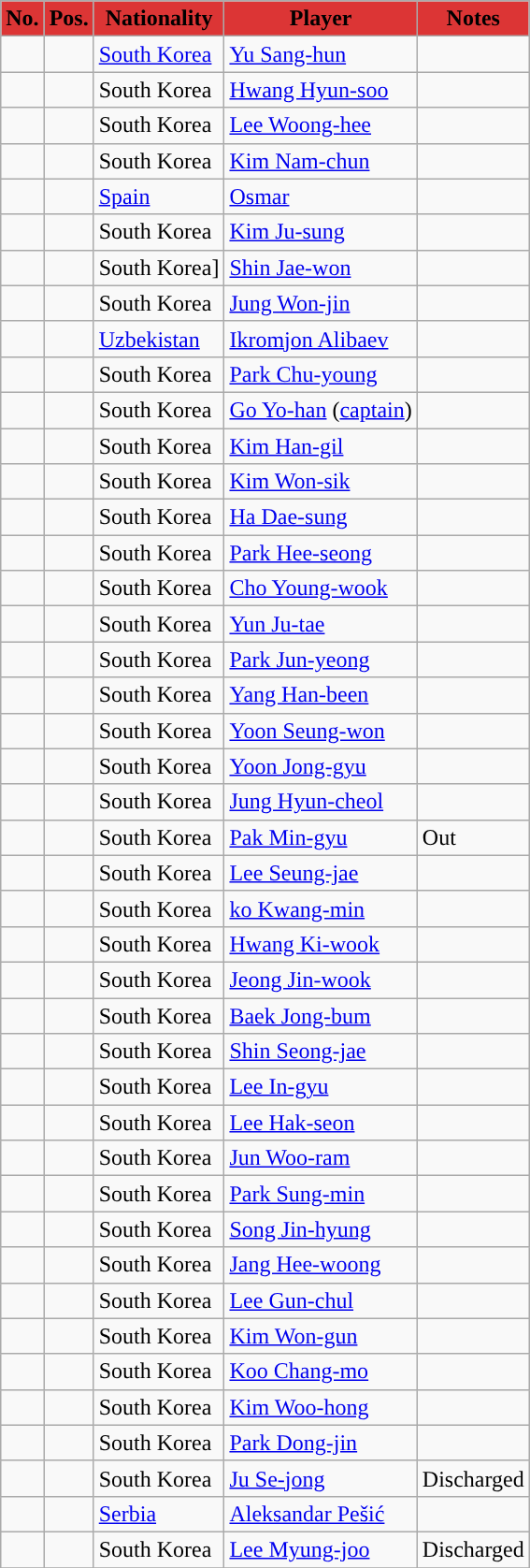<table class="wikitable sortable" style="text-align: left;">
<tr>
<th style="color:#000000; background:#DC3535;">No.</th>
<th style="color:#000000; background:#DC3535;">Pos.</th>
<th style="color:#000000; background:#DC3535;">Nationality</th>
<th style="color:#000000; background:#DC3535;">Player</th>
<th style="color:#000000; background:#DC3535;">Notes</th>
</tr>
<tr>
<td></td>
<td></td>
<td> <a href='#'>South Korea</a></td>
<td><a href='#'>Yu Sang-hun</a></td>
<td></td>
</tr>
<tr>
<td></td>
<td></td>
<td> South Korea</td>
<td><a href='#'>Hwang Hyun-soo</a></td>
<td></td>
</tr>
<tr>
<td></td>
<td></td>
<td> South Korea</td>
<td><a href='#'>Lee Woong-hee</a></td>
<td></td>
</tr>
<tr>
<td></td>
<td></td>
<td> South Korea</td>
<td><a href='#'>Kim Nam-chun</a></td>
<td></td>
</tr>
<tr>
<td></td>
<td></td>
<td> <a href='#'>Spain</a></td>
<td><a href='#'>Osmar</a></td>
<td></td>
</tr>
<tr>
<td></td>
<td></td>
<td> South Korea</td>
<td><a href='#'>Kim Ju-sung</a></td>
<td></td>
</tr>
<tr>
<td></td>
<td></td>
<td> South Korea]</td>
<td><a href='#'>Shin Jae-won</a></td>
<td></td>
</tr>
<tr>
<td></td>
<td></td>
<td> South Korea</td>
<td><a href='#'>Jung Won-jin</a></td>
<td></td>
</tr>
<tr>
<td></td>
<td></td>
<td> <a href='#'>Uzbekistan</a></td>
<td><a href='#'>Ikromjon Alibaev</a></td>
<td></td>
</tr>
<tr>
<td></td>
<td></td>
<td> South Korea</td>
<td><a href='#'>Park Chu-young</a></td>
<td></td>
</tr>
<tr>
<td></td>
<td></td>
<td> South Korea</td>
<td><a href='#'>Go Yo-han</a> (<a href='#'>captain</a>)</td>
<td></td>
</tr>
<tr>
<td></td>
<td></td>
<td> South Korea</td>
<td><a href='#'>Kim Han-gil</a></td>
<td></td>
</tr>
<tr>
<td></td>
<td></td>
<td> South Korea</td>
<td><a href='#'>Kim Won-sik</a></td>
<td></td>
</tr>
<tr>
<td></td>
<td></td>
<td> South Korea</td>
<td><a href='#'>Ha Dae-sung</a></td>
<td></td>
</tr>
<tr>
<td></td>
<td></td>
<td> South Korea</td>
<td><a href='#'>Park Hee-seong</a></td>
<td></td>
</tr>
<tr>
<td></td>
<td></td>
<td> South Korea</td>
<td><a href='#'>Cho Young-wook</a></td>
<td></td>
</tr>
<tr>
<td></td>
<td></td>
<td> South Korea</td>
<td><a href='#'>Yun Ju-tae</a></td>
<td></td>
</tr>
<tr>
<td></td>
<td></td>
<td> South Korea</td>
<td><a href='#'>Park Jun-yeong</a></td>
<td></td>
</tr>
<tr>
<td></td>
<td></td>
<td> South Korea</td>
<td><a href='#'>Yang Han-been</a></td>
<td></td>
</tr>
<tr>
<td></td>
<td></td>
<td> South Korea</td>
<td><a href='#'>Yoon Seung-won</a></td>
<td></td>
</tr>
<tr>
<td></td>
<td></td>
<td> South Korea</td>
<td><a href='#'>Yoon Jong-gyu</a></td>
<td></td>
</tr>
<tr>
<td></td>
<td></td>
<td> South Korea</td>
<td><a href='#'>Jung Hyun-cheol</a></td>
<td></td>
</tr>
<tr>
<td></td>
<td></td>
<td> South Korea</td>
<td><a href='#'>Pak Min-gyu</a></td>
<td>Out</td>
</tr>
<tr>
<td></td>
<td></td>
<td> South Korea</td>
<td><a href='#'>Lee Seung-jae</a></td>
<td></td>
</tr>
<tr>
<td></td>
<td></td>
<td> South Korea</td>
<td><a href='#'>ko Kwang-min</a></td>
<td></td>
</tr>
<tr>
<td></td>
<td></td>
<td> South Korea</td>
<td><a href='#'>Hwang Ki-wook</a></td>
<td></td>
</tr>
<tr>
<td></td>
<td></td>
<td> South Korea</td>
<td><a href='#'>Jeong Jin-wook</a></td>
<td></td>
</tr>
<tr>
<td></td>
<td></td>
<td> South Korea</td>
<td><a href='#'>Baek Jong-bum</a></td>
<td></td>
</tr>
<tr>
<td></td>
<td></td>
<td> South Korea</td>
<td><a href='#'>Shin Seong-jae</a></td>
<td></td>
</tr>
<tr>
<td></td>
<td></td>
<td> South Korea</td>
<td><a href='#'>Lee In-gyu</a></td>
<td></td>
</tr>
<tr>
<td></td>
<td></td>
<td> South Korea</td>
<td><a href='#'>Lee Hak-seon</a></td>
<td></td>
</tr>
<tr>
<td></td>
<td></td>
<td> South Korea</td>
<td><a href='#'>Jun Woo-ram</a></td>
<td></td>
</tr>
<tr>
<td></td>
<td></td>
<td> South Korea</td>
<td><a href='#'>Park Sung-min</a></td>
<td></td>
</tr>
<tr>
<td></td>
<td></td>
<td> South Korea</td>
<td><a href='#'>Song Jin-hyung</a></td>
<td></td>
</tr>
<tr>
<td></td>
<td></td>
<td> South Korea</td>
<td><a href='#'>Jang Hee-woong</a></td>
<td></td>
</tr>
<tr>
<td></td>
<td></td>
<td> South Korea</td>
<td><a href='#'>Lee Gun-chul</a></td>
<td></td>
</tr>
<tr>
<td></td>
<td></td>
<td> South Korea</td>
<td><a href='#'>Kim Won-gun</a></td>
<td></td>
</tr>
<tr>
<td></td>
<td></td>
<td> South Korea</td>
<td><a href='#'>Koo Chang-mo</a></td>
<td></td>
</tr>
<tr>
<td></td>
<td></td>
<td> South Korea</td>
<td><a href='#'>Kim Woo-hong</a></td>
<td></td>
</tr>
<tr>
<td></td>
<td></td>
<td> South Korea</td>
<td><a href='#'>Park Dong-jin</a></td>
<td></td>
</tr>
<tr>
<td></td>
<td></td>
<td> South Korea</td>
<td><a href='#'>Ju Se-jong</a></td>
<td>Discharged</td>
</tr>
<tr>
<td></td>
<td></td>
<td> <a href='#'>Serbia</a></td>
<td><a href='#'>Aleksandar Pešić</a></td>
<td></td>
</tr>
<tr>
<td></td>
<td></td>
<td> South Korea</td>
<td><a href='#'>Lee Myung-joo</a></td>
<td>Discharged</td>
</tr>
<tr>
</tr>
</table>
